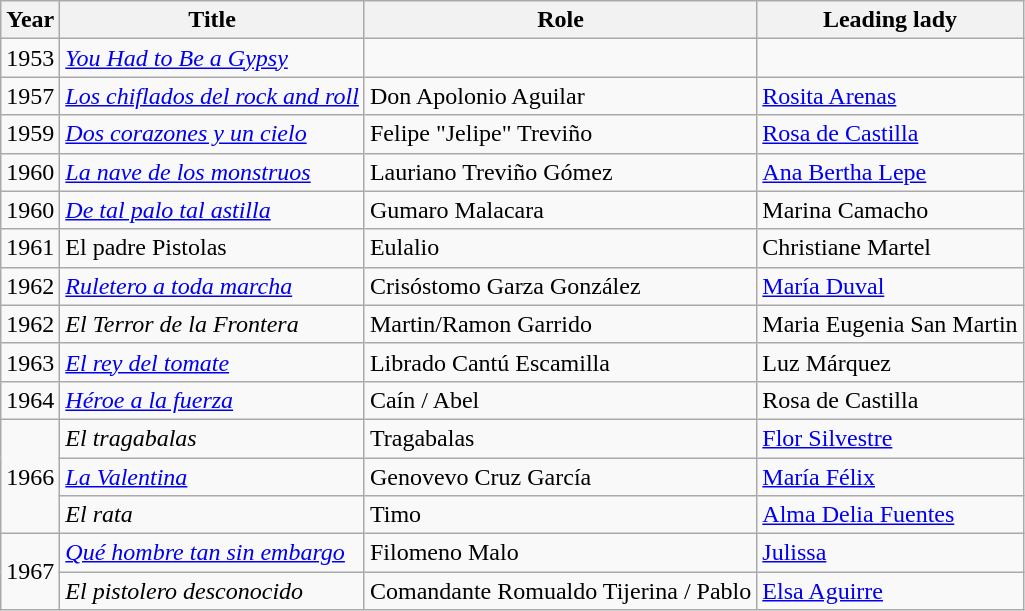<table class="wikitable">
<tr>
<th>Year</th>
<th>Title</th>
<th>Role</th>
<th>Leading lady</th>
</tr>
<tr>
<td>1953</td>
<td><em><a href='#'>You Had to Be a Gypsy</a></em></td>
<td></td>
<td></td>
</tr>
<tr>
<td>1957</td>
<td><em><a href='#'>Los chiflados del rock and roll</a></em></td>
<td>Don Apolonio Aguilar</td>
<td><a href='#'>Rosita Arenas</a></td>
</tr>
<tr>
<td>1959</td>
<td><em><a href='#'>Dos corazones y un cielo</a></em></td>
<td>Felipe "Jelipe" Treviño</td>
<td><a href='#'>Rosa de Castilla</a></td>
</tr>
<tr>
<td>1960</td>
<td><em><a href='#'>La nave de los monstruos</a></em></td>
<td>Lauriano Treviño Gómez</td>
<td><a href='#'>Ana Bertha Lepe</a></td>
</tr>
<tr>
<td>1960</td>
<td><em><a href='#'>De tal palo tal astilla</a></em></td>
<td>Gumaro Malacara</td>
<td>Marina Camacho</td>
</tr>
<tr>
<td>1961</td>
<td>El padre Pistolas</td>
<td>Eulalio</td>
<td>Christiane Martel</td>
</tr>
<tr 1960 || >
<td>1962</td>
<td><em><a href='#'>Ruletero a toda marcha</a></em></td>
<td>Crisóstomo Garza González</td>
<td><a href='#'>María Duval</a></td>
</tr>
<tr>
<td>1962</td>
<td><em>El Terror de la Frontera</em></td>
<td>Martin/Ramon Garrido</td>
<td>Maria Eugenia San Martin</td>
</tr>
<tr>
<td>1963</td>
<td><em><a href='#'>El rey del tomate</a></em></td>
<td>Librado Cantú Escamilla</td>
<td>Luz Márquez</td>
</tr>
<tr>
<td>1964</td>
<td><em><a href='#'>Héroe a la fuerza</a></em></td>
<td>Caín / Abel</td>
<td>Rosa de Castilla</td>
</tr>
<tr>
<td rowspan="3">1966</td>
<td><em>El tragabalas</em></td>
<td>Tragabalas</td>
<td><a href='#'>Flor Silvestre</a></td>
</tr>
<tr>
<td><em><a href='#'>La Valentina</a></em></td>
<td>Genovevo Cruz García</td>
<td><a href='#'>María Félix</a></td>
</tr>
<tr>
<td><em>El rata</em></td>
<td>Timo</td>
<td><a href='#'>Alma Delia Fuentes</a></td>
</tr>
<tr>
<td rowspan="2">1967</td>
<td><em><a href='#'>Qué hombre tan sin embargo</a></em></td>
<td>Filomeno Malo</td>
<td><a href='#'>Julissa</a></td>
</tr>
<tr>
<td><em>El pistolero desconocido</em></td>
<td>Comandante Romualdo Tijerina / Pablo</td>
<td><a href='#'>Elsa Aguirre</a></td>
</tr>
</table>
